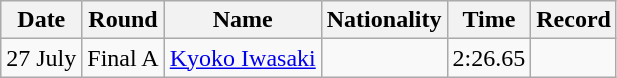<table class="wikitable" style="text-align:center">
<tr>
<th>Date</th>
<th>Round</th>
<th>Name</th>
<th>Nationality</th>
<th>Time</th>
<th>Record</th>
</tr>
<tr>
<td>27 July</td>
<td>Final A</td>
<td align="left"><a href='#'>Kyoko Iwasaki</a></td>
<td align="left"></td>
<td>2:26.65</td>
<td></td>
</tr>
</table>
